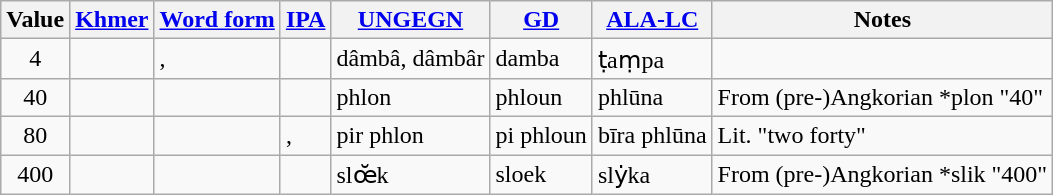<table class="wikitable">
<tr>
<th>Value</th>
<th><a href='#'>Khmer</a></th>
<th><a href='#'>Word form</a></th>
<th><a href='#'>IPA</a></th>
<th><a href='#'>UNGEGN</a></th>
<th><a href='#'>GD</a></th>
<th><a href='#'>ALA-LC</a></th>
<th>Notes</th>
</tr>
<tr>
<td align=center>4</td>
<td></td>
<td>, </td>
<td></td>
<td>dâmbâ, dâmbâr</td>
<td>damba</td>
<td>ṭaṃpa</td>
<td></td>
</tr>
<tr>
<td align=center>40</td>
<td></td>
<td><span></span></td>
<td></td>
<td>phlon</td>
<td>phloun</td>
<td>phlūna</td>
<td>From (pre-)Angkorian *plon "40"</td>
</tr>
<tr>
<td align=center>80</td>
<td></td>
<td><span></span></td>
<td>, </td>
<td>pir phlon</td>
<td>pi phloun</td>
<td>bīra phlūna</td>
<td>Lit. "two forty"</td>
</tr>
<tr>
<td align=center>400</td>
<td></td>
<td><span></span></td>
<td></td>
<td>slœ̆k</td>
<td>sloek</td>
<td>slẏka</td>
<td>From  (pre-)Angkorian *slik "400"</td>
</tr>
</table>
